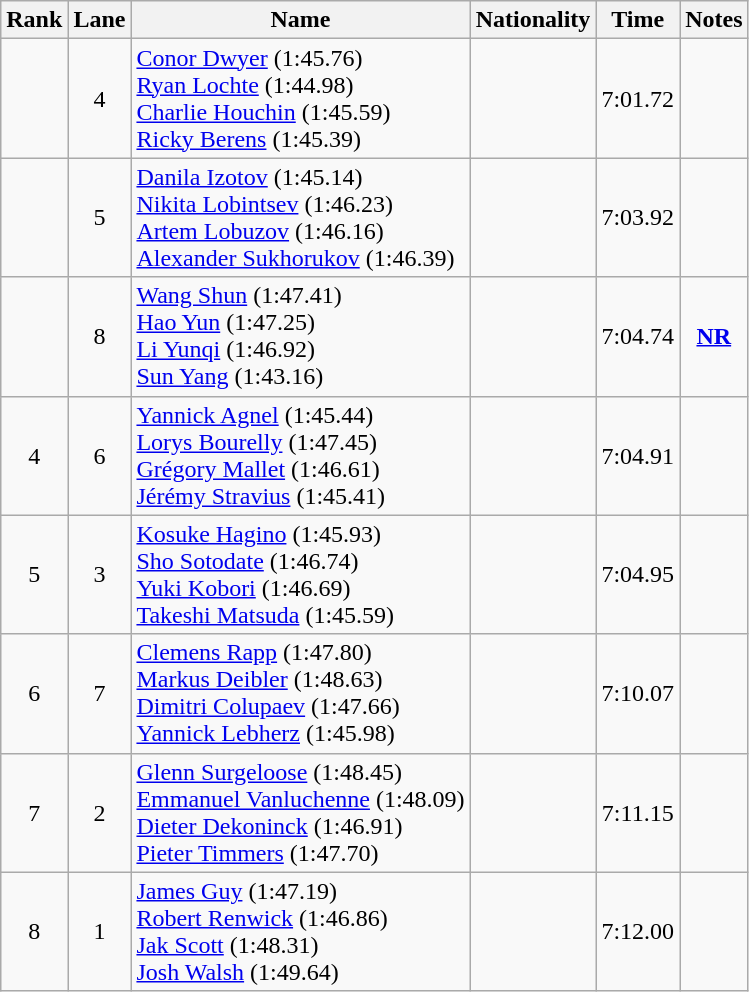<table class="wikitable sortable" style="text-align:center">
<tr>
<th>Rank</th>
<th>Lane</th>
<th>Name</th>
<th>Nationality</th>
<th>Time</th>
<th>Notes</th>
</tr>
<tr>
<td></td>
<td>4</td>
<td align=left><a href='#'>Conor Dwyer</a> (1:45.76)<br><a href='#'>Ryan Lochte</a> (1:44.98)<br><a href='#'>Charlie Houchin</a> (1:45.59)<br><a href='#'>Ricky Berens</a> (1:45.39)</td>
<td align=left></td>
<td>7:01.72</td>
<td></td>
</tr>
<tr>
<td></td>
<td>5</td>
<td align=left><a href='#'>Danila Izotov</a> (1:45.14)<br><a href='#'>Nikita Lobintsev</a> (1:46.23)<br><a href='#'>Artem Lobuzov</a> (1:46.16)<br><a href='#'>Alexander Sukhorukov</a> (1:46.39)</td>
<td align=left></td>
<td>7:03.92</td>
<td></td>
</tr>
<tr>
<td></td>
<td>8</td>
<td align=left><a href='#'>Wang Shun</a> (1:47.41)<br><a href='#'>Hao Yun</a> (1:47.25)<br><a href='#'>Li Yunqi</a> (1:46.92)<br><a href='#'>Sun Yang</a> (1:43.16)</td>
<td align=left></td>
<td>7:04.74</td>
<td><strong><a href='#'>NR</a></strong></td>
</tr>
<tr>
<td>4</td>
<td>6</td>
<td align=left><a href='#'>Yannick Agnel</a> (1:45.44)<br><a href='#'>Lorys Bourelly</a> (1:47.45)<br><a href='#'>Grégory Mallet</a> (1:46.61)<br><a href='#'>Jérémy Stravius</a> (1:45.41)</td>
<td align=left></td>
<td>7:04.91</td>
<td></td>
</tr>
<tr>
<td>5</td>
<td>3</td>
<td align=left><a href='#'>Kosuke Hagino</a> (1:45.93)<br><a href='#'>Sho Sotodate</a> (1:46.74)<br><a href='#'>Yuki Kobori</a> (1:46.69)<br><a href='#'>Takeshi Matsuda</a> (1:45.59)</td>
<td align=left></td>
<td>7:04.95</td>
<td></td>
</tr>
<tr>
<td>6</td>
<td>7</td>
<td align=left><a href='#'>Clemens Rapp</a> (1:47.80)<br><a href='#'>Markus Deibler</a> (1:48.63)<br><a href='#'>Dimitri Colupaev</a> (1:47.66)<br><a href='#'>Yannick Lebherz</a> (1:45.98)</td>
<td align=left></td>
<td>7:10.07</td>
<td></td>
</tr>
<tr>
<td>7</td>
<td>2</td>
<td align=left><a href='#'>Glenn Surgeloose</a> (1:48.45)<br><a href='#'>Emmanuel Vanluchenne</a> (1:48.09)<br><a href='#'>Dieter Dekoninck</a> (1:46.91)<br><a href='#'>Pieter Timmers</a> (1:47.70)</td>
<td align=left></td>
<td>7:11.15</td>
<td></td>
</tr>
<tr>
<td>8</td>
<td>1</td>
<td align=left><a href='#'>James Guy</a> (1:47.19)<br><a href='#'>Robert Renwick</a> (1:46.86)<br><a href='#'>Jak Scott</a> (1:48.31)<br><a href='#'>Josh Walsh</a> (1:49.64)</td>
<td align=left></td>
<td>7:12.00</td>
<td></td>
</tr>
</table>
